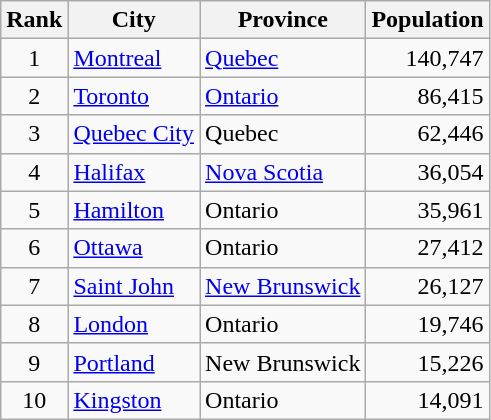<table class="wikitable sortable">
<tr>
<th>Rank</th>
<th>City</th>
<th>Province</th>
<th>Population</th>
</tr>
<tr>
<td align=center>1</td>
<td><a href='#'>Montreal</a></td>
<td><a href='#'>Quebec</a></td>
<td align=right>140,747</td>
</tr>
<tr>
<td align=center>2</td>
<td><a href='#'>Toronto</a></td>
<td><a href='#'>Ontario</a></td>
<td align=right>86,415</td>
</tr>
<tr>
<td align=center>3</td>
<td><a href='#'>Quebec City</a></td>
<td>Quebec</td>
<td align=right>62,446</td>
</tr>
<tr>
<td align=center>4</td>
<td><a href='#'>Halifax</a></td>
<td><a href='#'>Nova Scotia</a></td>
<td align=right>36,054</td>
</tr>
<tr>
<td align=center>5</td>
<td><a href='#'>Hamilton</a></td>
<td>Ontario</td>
<td align=right>35,961</td>
</tr>
<tr>
<td align=center>6</td>
<td><a href='#'>Ottawa</a></td>
<td>Ontario</td>
<td align=right>27,412</td>
</tr>
<tr>
<td align=center>7</td>
<td><a href='#'>Saint John</a></td>
<td><a href='#'>New Brunswick</a></td>
<td align=right>26,127</td>
</tr>
<tr>
<td align=center>8</td>
<td><a href='#'>London</a></td>
<td>Ontario</td>
<td align=right>19,746</td>
</tr>
<tr>
<td align=center>9</td>
<td><a href='#'>Portland</a></td>
<td>New Brunswick</td>
<td align=right>15,226</td>
</tr>
<tr>
<td align=center>10</td>
<td><a href='#'>Kingston</a></td>
<td>Ontario</td>
<td align=right>14,091</td>
</tr>
</table>
